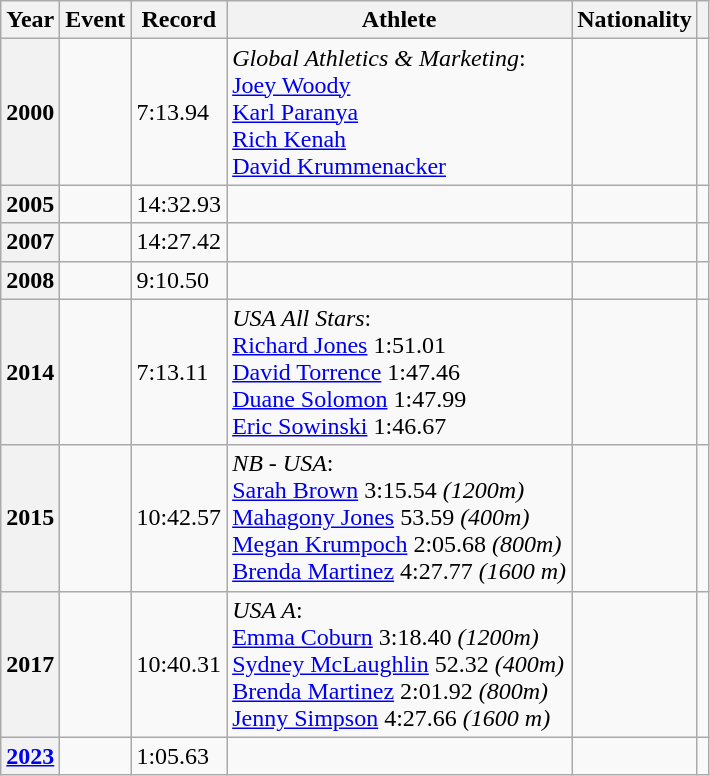<table class="wikitable plainrowheaders sortable">
<tr>
<th scope="col">Year</th>
<th scope="col">Event</th>
<th scope="col">Record</th>
<th scope="col">Athlete</th>
<th scope="col">Nationality</th>
<th scope="col" class="unsortable"></th>
</tr>
<tr>
<th scope="row"><strong>2000</strong></th>
<td></td>
<td>7:13.94</td>
<td><em>Global Athletics & Marketing</em>:<br><a href='#'>Joey Woody</a><br><a href='#'>Karl Paranya</a><br><a href='#'>Rich Kenah</a><br><a href='#'>David Krummenacker</a></td>
<td></td>
<td></td>
</tr>
<tr>
<th scope="row"><strong>2005</strong></th>
<td></td>
<td>14:32.93</td>
<td></td>
<td></td>
<td></td>
</tr>
<tr>
<th scope="row"><strong>2007</strong></th>
<td></td>
<td>14:27.42</td>
<td></td>
<td></td>
<td></td>
</tr>
<tr>
<th scope="row"><strong>2008</strong></th>
<td></td>
<td>9:10.50</td>
<td></td>
<td></td>
<td></td>
</tr>
<tr>
<th scope="row"><strong>2014</strong></th>
<td></td>
<td>7:13.11</td>
<td><em>USA All Stars</em>:<br><a href='#'>Richard Jones</a> 1:51.01<br><a href='#'>David Torrence</a> 1:47.46<br><a href='#'>Duane Solomon</a> 1:47.99<br><a href='#'>Eric Sowinski</a> 1:46.67</td>
<td></td>
<td></td>
</tr>
<tr>
<th scope="row"><strong>2015</strong></th>
<td></td>
<td>10:42.57 </td>
<td><em>NB - USA</em>:<br><a href='#'>Sarah Brown</a> 3:15.54 <em>(1200m)</em><br><a href='#'>Mahagony Jones</a> 53.59 <em>(400m)</em><br><a href='#'>Megan Krumpoch</a> 2:05.68 <em>(800m)</em><br><a href='#'>Brenda Martinez</a> 4:27.77 <em>(1600 m)</em></td>
<td></td>
<td></td>
</tr>
<tr>
<th scope="row"><strong>2017</strong></th>
<td></td>
<td>10:40.31 </td>
<td><em>USA A</em>:<br><a href='#'>Emma Coburn</a> 3:18.40 <em>(1200m)</em><br><a href='#'>Sydney McLaughlin</a> 52.32 <em>(400m)</em><br><a href='#'>Brenda Martinez</a> 2:01.92 <em>(800m)</em><br><a href='#'>Jenny Simpson</a> 4:27.66 <em>(1600 m)</em></td>
<td></td>
<td></td>
</tr>
<tr>
<th scope="row"><strong><a href='#'>2023</a></strong></th>
<td></td>
<td>1:05.63 </td>
<td></td>
<td></td>
<td></td>
</tr>
</table>
